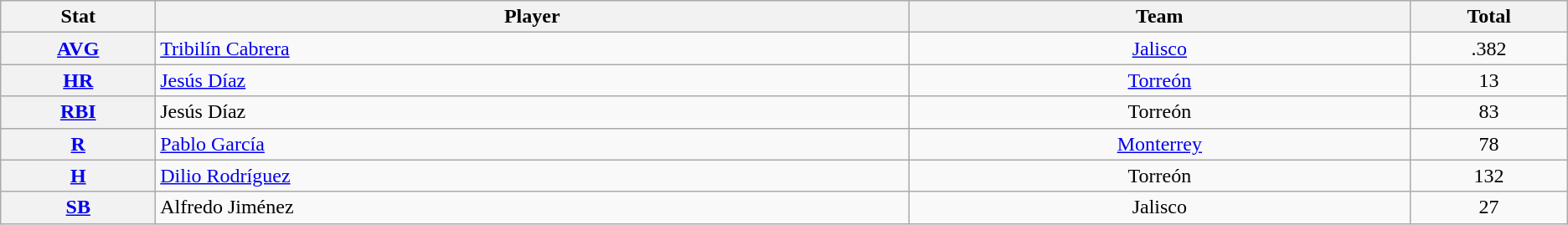<table class="wikitable" style="text-align:center;">
<tr>
<th scope="col" width="3%">Stat</th>
<th scope="col" width="15%">Player</th>
<th scope="col" width="10%">Team</th>
<th scope="col" width="3%">Total</th>
</tr>
<tr>
<th scope="row" style="text-align:center;"><a href='#'>AVG</a></th>
<td align=left> <a href='#'>Tribilín Cabrera</a></td>
<td><a href='#'>Jalisco</a></td>
<td>.382</td>
</tr>
<tr>
<th scope="row" style="text-align:center;"><a href='#'>HR</a></th>
<td align=left> <a href='#'>Jesús Díaz</a></td>
<td><a href='#'>Torreón</a></td>
<td>13</td>
</tr>
<tr>
<th scope="row" style="text-align:center;"><a href='#'>RBI</a></th>
<td align=left> Jesús Díaz</td>
<td>Torreón</td>
<td>83</td>
</tr>
<tr>
<th scope="row" style="text-align:center;"><a href='#'>R</a></th>
<td align=left> <a href='#'>Pablo García</a></td>
<td><a href='#'>Monterrey</a></td>
<td>78</td>
</tr>
<tr>
<th scope="row" style="text-align:center;"><a href='#'>H</a></th>
<td align=left> <a href='#'>Dilio Rodríguez</a></td>
<td>Torreón</td>
<td>132</td>
</tr>
<tr>
<th scope="row" style="text-align:center;"><a href='#'>SB</a></th>
<td align=left> Alfredo Jiménez</td>
<td>Jalisco</td>
<td>27</td>
</tr>
</table>
